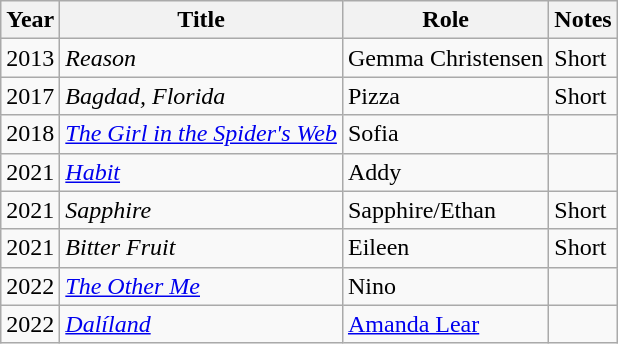<table class="wikitable">
<tr>
<th>Year</th>
<th>Title</th>
<th>Role</th>
<th>Notes</th>
</tr>
<tr>
<td>2013</td>
<td><em>Reason</em></td>
<td>Gemma Christensen</td>
<td>Short</td>
</tr>
<tr>
<td>2017</td>
<td><em>Bagdad, Florida</em></td>
<td>Pizza</td>
<td>Short</td>
</tr>
<tr>
<td>2018</td>
<td><em><a href='#'>The Girl in the Spider's Web</a></em></td>
<td>Sofia</td>
<td></td>
</tr>
<tr>
<td>2021</td>
<td><em><a href='#'>Habit</a></em></td>
<td>Addy</td>
<td></td>
</tr>
<tr>
<td>2021</td>
<td><em>Sapphire</em></td>
<td>Sapphire/Ethan</td>
<td>Short</td>
</tr>
<tr>
<td>2021</td>
<td><em>Bitter Fruit</em></td>
<td>Eileen</td>
<td>Short</td>
</tr>
<tr>
<td>2022</td>
<td><em><a href='#'>The Other Me</a></em></td>
<td>Nino</td>
<td></td>
</tr>
<tr>
<td>2022</td>
<td><em><a href='#'>Dalíland</a></em></td>
<td><a href='#'>Amanda Lear</a></td>
<td></td>
</tr>
</table>
